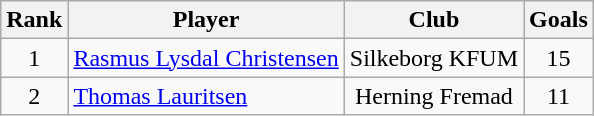<table class="wikitable" style="text-align:center">
<tr>
<th>Rank</th>
<th>Player</th>
<th>Club</th>
<th>Goals</th>
</tr>
<tr>
<td>1</td>
<td align=left> <a href='#'>Rasmus Lysdal Christensen</a></td>
<td>Silkeborg KFUM</td>
<td>15</td>
</tr>
<tr>
<td>2</td>
<td align=left> <a href='#'>Thomas Lauritsen</a></td>
<td>Herning Fremad</td>
<td>11</td>
</tr>
</table>
